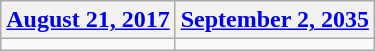<table class=wikitable>
<tr>
<th><a href='#'>August 21, 2017</a></th>
<th><a href='#'>September 2, 2035</a></th>
</tr>
<tr>
<td></td>
<td></td>
</tr>
</table>
